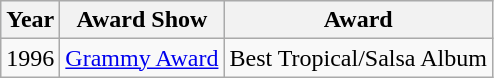<table class="wikitable">
<tr style="background:#ebf5ff;">
<th>Year</th>
<th>Award Show</th>
<th>Award</th>
</tr>
<tr>
<td align="left">1996</td>
<td align="left"><a href='#'>Grammy Award</a></td>
<td align="left">Best Tropical/Salsa Album</td>
</tr>
</table>
